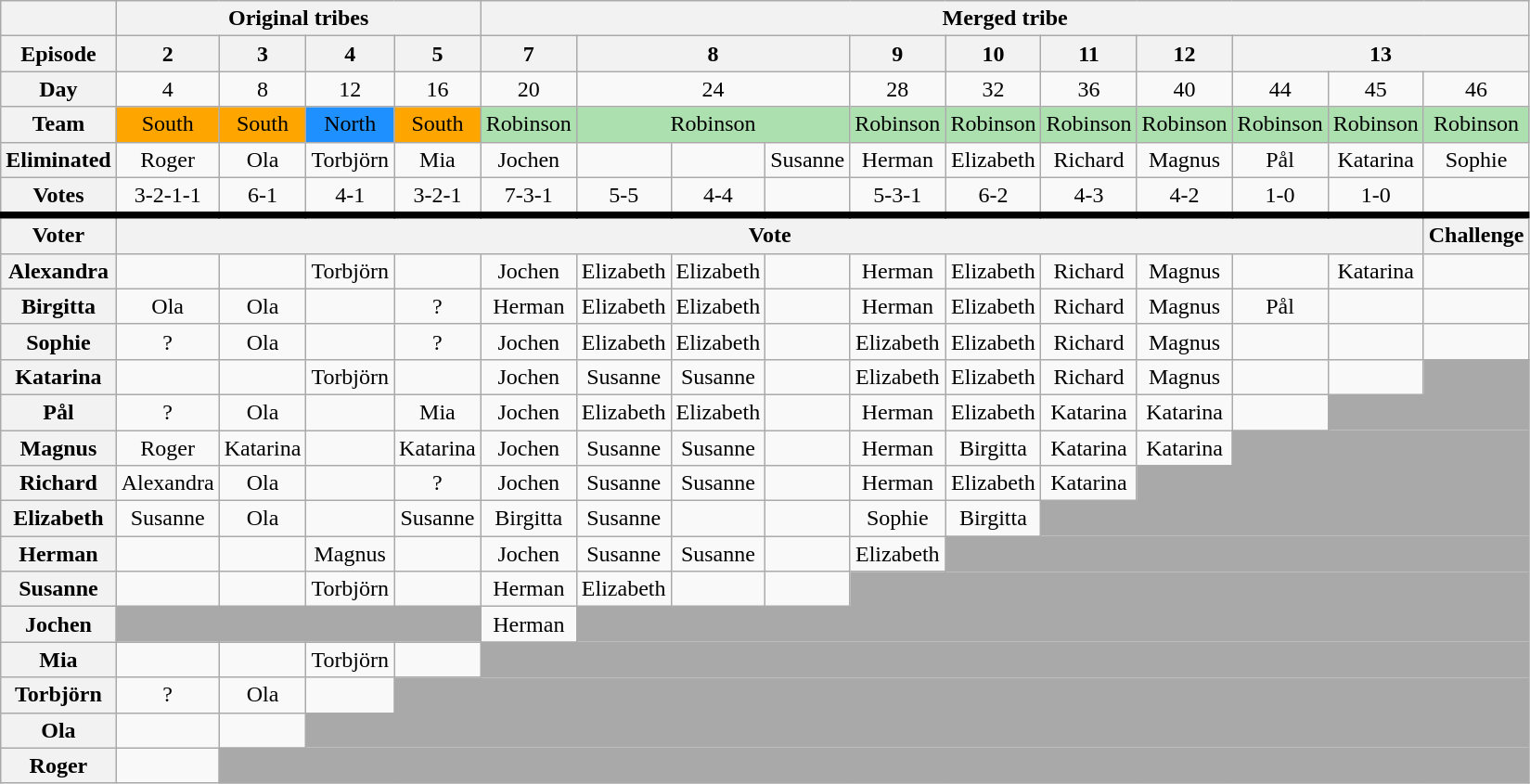<table class="wikitable" style="text-align:center;">
<tr>
<th></th>
<th scope="col" colspan="4">Original tribes</th>
<th scope="col" colspan="11">Merged tribe</th>
</tr>
<tr>
<th scope="row">Episode</th>
<th scope="col">2</th>
<th scope="col">3</th>
<th scope="col">4</th>
<th scope="col">5</th>
<th scope="col">7</th>
<th scope="col" colspan="3">8</th>
<th scope="col">9</th>
<th scope="col">10</th>
<th scope="col">11</th>
<th scope="col">12</th>
<th scope="col" colspan="3">13</th>
</tr>
<tr>
<th scope="row">Day</th>
<td>4</td>
<td>8</td>
<td>12</td>
<td>16</td>
<td>20</td>
<td colspan="3">24</td>
<td>28</td>
<td>32</td>
<td>36</td>
<td>40</td>
<td>44</td>
<td>45</td>
<td>46</td>
</tr>
<tr>
<th scope="row">Team</th>
<td style="background:orange; color:black;">South</td>
<td style="background:orange; color:black;">South</td>
<td style="background:#1E90FF; color:black;">North</td>
<td style="background:orange; color:black;">South</td>
<td style="background:#ACE1AF; color:black;">Robinson</td>
<td colspan="3" style="background:#ACE1AF; color:black;">Robinson</td>
<td style="background:#ACE1AF; color:black;">Robinson</td>
<td style="background:#ACE1AF; color:black;">Robinson</td>
<td style="background:#ACE1AF; color:black;">Robinson</td>
<td style="background:#ACE1AF; color:black;">Robinson</td>
<td style="background:#ACE1AF; color:black;">Robinson</td>
<td style="background:#ACE1AF; color:black;">Robinson</td>
<td style="background:#ACE1AF; color:black;">Robinson</td>
</tr>
<tr>
<th scope="row">Eliminated</th>
<td>Roger</td>
<td>Ola</td>
<td>Torbjörn</td>
<td>Mia</td>
<td>Jochen</td>
<td></td>
<td></td>
<td>Susanne</td>
<td>Herman</td>
<td>Elizabeth</td>
<td>Richard</td>
<td>Magnus</td>
<td>Pål</td>
<td>Katarina</td>
<td>Sophie</td>
</tr>
<tr style="white-space:nowrap;">
<th scope="row">Votes</th>
<td>3-2-1-1</td>
<td>6-1</td>
<td>4-1</td>
<td>3-2-1</td>
<td>7-3-1</td>
<td>5-5</td>
<td>4-4</td>
<td></td>
<td>5-3-1</td>
<td>6-2</td>
<td>4-3</td>
<td>4-2</td>
<td>1-0</td>
<td>1-0</td>
<td></td>
</tr>
<tr style="border-top:5px solid; height:0px;">
<th scope="col">Voter</th>
<th scope="col" colspan="14">Vote</th>
<th>Challenge</th>
</tr>
<tr>
<th scope="row">Alexandra</th>
<td></td>
<td></td>
<td>Torbjörn</td>
<td></td>
<td>Jochen</td>
<td>Elizabeth</td>
<td>Elizabeth</td>
<td></td>
<td>Herman</td>
<td>Elizabeth</td>
<td>Richard</td>
<td>Magnus</td>
<td></td>
<td>Katarina</td>
<td></td>
</tr>
<tr>
<th scope="row">Birgitta</th>
<td>Ola</td>
<td>Ola</td>
<td></td>
<td>?</td>
<td>Herman</td>
<td>Elizabeth</td>
<td>Elizabeth</td>
<td></td>
<td>Herman</td>
<td>Elizabeth</td>
<td>Richard</td>
<td>Magnus</td>
<td>Pål</td>
<td></td>
<td></td>
</tr>
<tr>
<th scope="row">Sophie</th>
<td>?</td>
<td>Ola</td>
<td></td>
<td>?</td>
<td>Jochen</td>
<td>Elizabeth</td>
<td>Elizabeth</td>
<td></td>
<td>Elizabeth</td>
<td>Elizabeth</td>
<td>Richard</td>
<td>Magnus</td>
<td></td>
<td></td>
<td></td>
</tr>
<tr>
<th scope="row">Katarina</th>
<td></td>
<td></td>
<td>Torbjörn</td>
<td></td>
<td>Jochen</td>
<td>Susanne</td>
<td>Susanne</td>
<td></td>
<td>Elizabeth</td>
<td>Elizabeth</td>
<td>Richard</td>
<td>Magnus</td>
<td></td>
<td></td>
<td colspan="100%" style="background:darkgray; border:none;"></td>
</tr>
<tr>
<th scope="row">Pål</th>
<td>?</td>
<td>Ola</td>
<td></td>
<td>Mia</td>
<td>Jochen</td>
<td>Elizabeth</td>
<td>Elizabeth</td>
<td></td>
<td>Herman</td>
<td>Elizabeth</td>
<td>Katarina</td>
<td>Katarina</td>
<td></td>
<td colspan="100%" style="background:darkgray; border:none;"></td>
</tr>
<tr>
<th scope="row">Magnus</th>
<td>Roger</td>
<td>Katarina</td>
<td></td>
<td>Katarina</td>
<td>Jochen</td>
<td>Susanne</td>
<td>Susanne</td>
<td></td>
<td>Herman</td>
<td>Birgitta</td>
<td>Katarina</td>
<td>Katarina</td>
<td colspan="100%" style="background:darkgray; border:none;"></td>
</tr>
<tr>
<th scope="row">Richard</th>
<td>Alexandra</td>
<td>Ola</td>
<td></td>
<td>?</td>
<td>Jochen</td>
<td>Susanne</td>
<td>Susanne</td>
<td></td>
<td>Herman</td>
<td>Elizabeth</td>
<td>Katarina</td>
<td colspan="100%" style="background:darkgray; border:none;"></td>
</tr>
<tr>
<th scope="row">Elizabeth</th>
<td>Susanne</td>
<td>Ola</td>
<td></td>
<td>Susanne</td>
<td>Birgitta</td>
<td>Susanne</td>
<td></td>
<td></td>
<td>Sophie</td>
<td>Birgitta</td>
<td colspan="100%" style="background:darkgray; border:none;"></td>
</tr>
<tr>
<th scope="row">Herman</th>
<td></td>
<td></td>
<td>Magnus</td>
<td></td>
<td>Jochen</td>
<td>Susanne</td>
<td>Susanne</td>
<td></td>
<td>Elizabeth</td>
<td colspan="100%" style="background:darkgray; border:none;"></td>
</tr>
<tr>
<th scope="row">Susanne</th>
<td></td>
<td></td>
<td>Torbjörn</td>
<td></td>
<td>Herman</td>
<td>Elizabeth</td>
<td></td>
<td></td>
<td colspan="100%" style="background:darkgray; border:none;"></td>
</tr>
<tr>
<th scope="row">Jochen</th>
<td colspan="4" style="background:darkgray; border:none;"></td>
<td>Herman</td>
<td colspan="100%" style="background:darkgray; border:none;"></td>
</tr>
<tr>
<th scope="row">Mia</th>
<td></td>
<td></td>
<td>Torbjörn</td>
<td></td>
<td colspan="100%" style="background:darkgray; border:none;"></td>
</tr>
<tr>
<th scope="row">Torbjörn</th>
<td>?</td>
<td>Ola</td>
<td></td>
<td colspan="100%" style="background:darkgray; border:none;"></td>
</tr>
<tr>
<th scope="row">Ola</th>
<td></td>
<td></td>
<td colspan="100%" style="background:darkgray; border:none;"></td>
</tr>
<tr>
<th scope="row">Roger</th>
<td></td>
<td colspan="100%" style="background:darkgray; border:none;"></td>
</tr>
</table>
